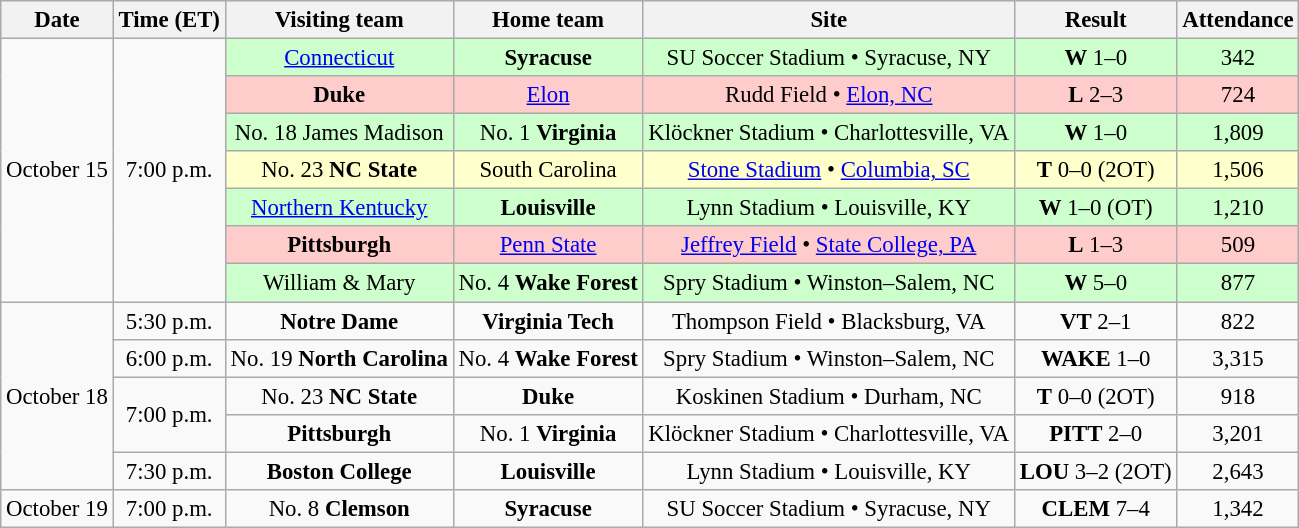<table class="wikitable" style="font-size:95%; text-align: center;">
<tr>
<th>Date</th>
<th>Time (ET)</th>
<th>Visiting team</th>
<th>Home team</th>
<th>Site</th>
<th>Result</th>
<th>Attendance</th>
</tr>
<tr>
<td rowspan=7>October 15</td>
<td rowspan=7>7:00 p.m.</td>
<td style="background:#cfc;"><a href='#'>Connecticut</a></td>
<td style="background:#cfc;"><strong>Syracuse</strong></td>
<td style="background:#cfc;">SU Soccer Stadium • Syracuse, NY</td>
<td style="background:#cfc;"><strong>W</strong> 1–0</td>
<td style="background:#cfc;">342</td>
</tr>
<tr>
<td style="background:#fcc;"><strong>Duke</strong></td>
<td style="background:#fcc;"><a href='#'>Elon</a></td>
<td style="background:#fcc;">Rudd Field • <a href='#'>Elon, NC</a></td>
<td style="background:#fcc;"><strong>L</strong> 2–3</td>
<td style="background:#fcc;">724</td>
</tr>
<tr>
<td style="background:#cfc;">No. 18 James Madison</td>
<td style="background:#cfc;">No. 1 <strong>Virginia</strong></td>
<td style="background:#cfc;">Klöckner Stadium • Charlottesville, VA</td>
<td style="background:#cfc;"><strong>W</strong> 1–0</td>
<td style="background:#cfc;">1,809</td>
</tr>
<tr>
<td style="background:#ffc;">No. 23 <strong>NC State</strong></td>
<td style="background:#ffc;">South Carolina</td>
<td style="background:#ffc;"><a href='#'>Stone Stadium</a> • <a href='#'>Columbia, SC</a></td>
<td style="background:#ffc;"><strong>T</strong> 0–0 (2OT)</td>
<td style="background:#ffc;">1,506</td>
</tr>
<tr>
<td style="background:#cfc;"><a href='#'>Northern Kentucky</a></td>
<td style="background:#cfc;"><strong>Louisville</strong></td>
<td style="background:#cfc;">Lynn Stadium • Louisville, KY</td>
<td style="background:#cfc;"><strong>W</strong> 1–0 (OT)</td>
<td style="background:#cfc;">1,210</td>
</tr>
<tr>
<td style="background:#fcc;"><strong>Pittsburgh</strong></td>
<td style="background:#fcc;"><a href='#'>Penn State</a></td>
<td style="background:#fcc;"><a href='#'>Jeffrey Field</a> • <a href='#'>State College, PA</a></td>
<td style="background:#fcc;"><strong>L</strong> 1–3</td>
<td style="background:#fcc;">509</td>
</tr>
<tr>
<td style="background:#cfc;">William & Mary</td>
<td style="background:#cfc;">No. 4 <strong>Wake Forest</strong></td>
<td style="background:#cfc;">Spry Stadium • Winston–Salem, NC</td>
<td style="background:#cfc;"><strong>W</strong> 5–0</td>
<td style="background:#cfc;">877</td>
</tr>
<tr>
<td rowspan=5>October 18</td>
<td>5:30 p.m.</td>
<td><strong>Notre Dame</strong></td>
<td><strong>Virginia Tech</strong></td>
<td>Thompson Field • Blacksburg, VA</td>
<td><strong>VT</strong> 2–1</td>
<td>822</td>
</tr>
<tr>
<td>6:00 p.m.</td>
<td>No. 19 <strong>North Carolina</strong></td>
<td>No. 4 <strong>Wake Forest</strong></td>
<td>Spry Stadium • Winston–Salem, NC</td>
<td><strong>WAKE</strong> 1–0</td>
<td>3,315</td>
</tr>
<tr>
<td rowspan=2>7:00 p.m.</td>
<td>No. 23 <strong>NC State</strong></td>
<td><strong>Duke</strong></td>
<td>Koskinen Stadium • Durham, NC</td>
<td><strong>T</strong> 0–0 (2OT)</td>
<td>918</td>
</tr>
<tr>
<td><strong>Pittsburgh</strong></td>
<td>No. 1 <strong>Virginia</strong></td>
<td>Klöckner Stadium • Charlottesville, VA</td>
<td><strong>PITT</strong> 2–0</td>
<td>3,201</td>
</tr>
<tr>
<td>7:30 p.m.</td>
<td><strong>Boston College</strong></td>
<td><strong>Louisville</strong></td>
<td>Lynn Stadium • Louisville, KY</td>
<td><strong>LOU</strong> 3–2 (2OT)</td>
<td>2,643</td>
</tr>
<tr>
<td>October 19</td>
<td>7:00 p.m.</td>
<td>No. 8 <strong>Clemson</strong></td>
<td><strong>Syracuse</strong></td>
<td>SU Soccer Stadium • Syracuse, NY</td>
<td><strong>CLEM</strong> 7–4</td>
<td>1,342</td>
</tr>
</table>
